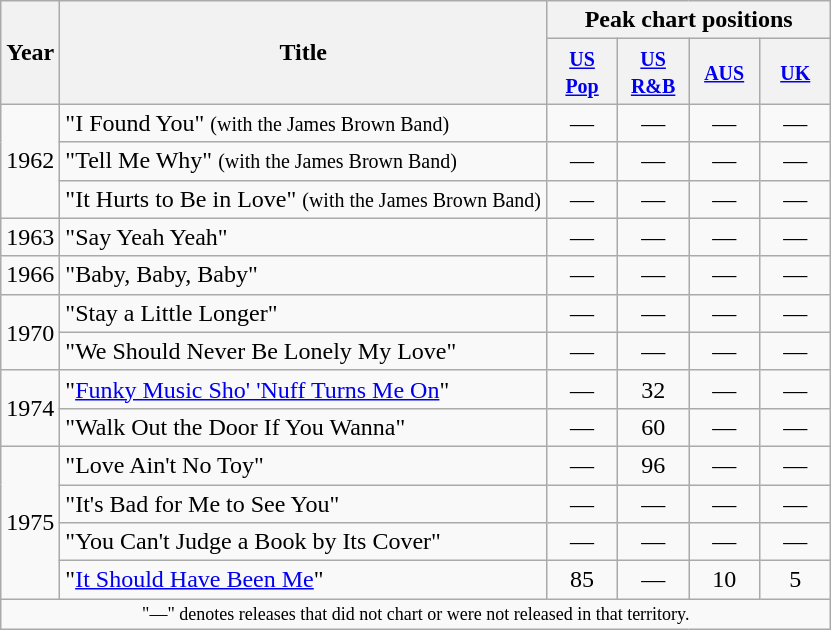<table class="wikitable">
<tr>
<th scope="col" rowspan="2">Year</th>
<th scope="col" rowspan="2">Title</th>
<th scope="col" colspan="4">Peak chart positions</th>
</tr>
<tr>
<th style="width:40px;"><small><a href='#'>US Pop</a></small><br></th>
<th style="width:40px;"><small><a href='#'>US R&B</a></small><br></th>
<th style="width:40px;"><small><a href='#'>AUS</a></small><br></th>
<th style="width:40px;"><small><a href='#'>UK</a></small><br></th>
</tr>
<tr>
<td rowspan="3">1962</td>
<td>"I Found You" <small>(with the James Brown Band)</small></td>
<td align=center>―</td>
<td align=center>―</td>
<td align=center>―</td>
<td align=center>―</td>
</tr>
<tr>
<td>"Tell Me Why" <small>(with the James Brown Band)</small></td>
<td align=center>―</td>
<td align=center>―</td>
<td align=center>―</td>
<td align=center>―</td>
</tr>
<tr>
<td>"It Hurts to Be in Love" <small>(with the James Brown Band)</small></td>
<td align=center>―</td>
<td align=center>―</td>
<td align=center>―</td>
<td align=center>―</td>
</tr>
<tr>
<td rowspan="1">1963</td>
<td>"Say Yeah Yeah"</td>
<td align=center>―</td>
<td align=center>―</td>
<td align=center>―</td>
<td align=center>―</td>
</tr>
<tr>
<td rowspan="1">1966</td>
<td>"Baby, Baby, Baby"</td>
<td align=center>―</td>
<td align=center>―</td>
<td align=center>―</td>
<td align=center>―</td>
</tr>
<tr>
<td rowspan="2">1970</td>
<td>"Stay a Little Longer"</td>
<td align=center>―</td>
<td align=center>―</td>
<td align=center>―</td>
<td align=center>―</td>
</tr>
<tr>
<td>"We Should Never Be Lonely My Love"</td>
<td align=center>―</td>
<td align=center>―</td>
<td align=center>―</td>
<td align=center>―</td>
</tr>
<tr>
<td rowspan="2">1974</td>
<td>"<a href='#'>Funky Music Sho' 'Nuff Turns Me On</a>"</td>
<td align=center>―</td>
<td align=center>32</td>
<td align=center>―</td>
<td align=center>―</td>
</tr>
<tr>
<td>"Walk Out the Door If You Wanna"</td>
<td align=center>―</td>
<td align=center>60</td>
<td align=center>―</td>
<td align=center>―</td>
</tr>
<tr>
<td rowspan="4">1975</td>
<td>"Love Ain't No Toy"</td>
<td align=center>―</td>
<td align=center>96</td>
<td align=center>―</td>
<td align=center>―</td>
</tr>
<tr>
<td>"It's Bad for Me to See You"</td>
<td align=center>―</td>
<td align=center>―</td>
<td align=center>―</td>
<td align=center>―</td>
</tr>
<tr>
<td>"You Can't Judge a Book by Its Cover"</td>
<td align=center>―</td>
<td align=center>―</td>
<td align=center>―</td>
<td align=center>―</td>
</tr>
<tr>
<td>"<a href='#'>It Should Have Been Me</a>"</td>
<td align=center>85</td>
<td align=center>―</td>
<td align=center>10</td>
<td align=center>5</td>
</tr>
<tr>
<td colspan="6" style="text-align:center; font-size:9pt;">"—" denotes releases that did not chart or were not released in that territory.</td>
</tr>
</table>
